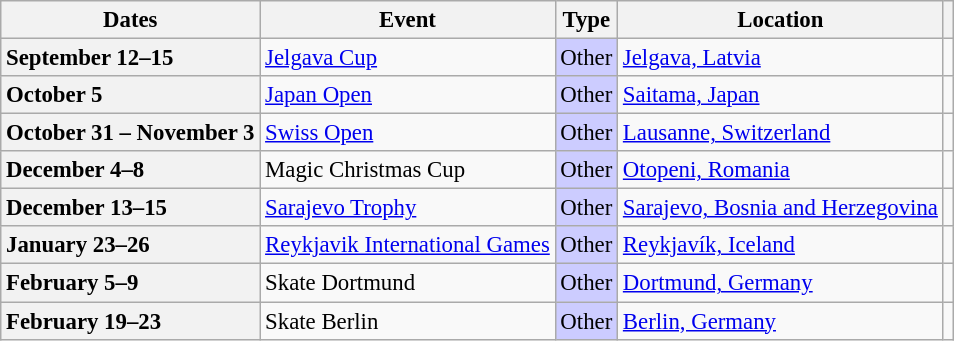<table class="wikitable sortable" style="text-align:left; font-size:95%">
<tr>
<th scope="col">Dates</th>
<th scope="col">Event</th>
<th scope="col">Type</th>
<th scope="col" class="unsortable">Location</th>
<th scope="col" class="unsortable"></th>
</tr>
<tr>
<th scope="row" style="text-align:left">September 12–15</th>
<td><a href='#'>Jelgava Cup</a></td>
<td bgcolor="ccccff">Other</td>
<td><a href='#'>Jelgava, Latvia</a></td>
<td></td>
</tr>
<tr>
<th scope="row" style="text-align:left">October 5</th>
<td><a href='#'>Japan Open</a></td>
<td bgcolor="#ccccff">Other</td>
<td><a href='#'>Saitama, Japan</a></td>
<td></td>
</tr>
<tr>
<th scope="row" style="text-align:left">October 31 – November 3</th>
<td><a href='#'>Swiss Open</a></td>
<td bgcolor="ccccff">Other</td>
<td><a href='#'>Lausanne, Switzerland</a></td>
<td></td>
</tr>
<tr>
<th scope="row" style="text-align:left">December 4–8</th>
<td>Magic Christmas Cup</td>
<td bgcolor="ccccff">Other</td>
<td><a href='#'>Otopeni, Romania</a></td>
<td></td>
</tr>
<tr>
<th scope="row" style="text-align:left">December 13–15</th>
<td><a href='#'>Sarajevo Trophy</a></td>
<td bgcolor="ccccff">Other</td>
<td><a href='#'>Sarajevo, Bosnia and Herzegovina</a></td>
<td></td>
</tr>
<tr>
<th scope="row" style="text-align:left">January 23–26</th>
<td><a href='#'>Reykjavik International Games</a></td>
<td bgcolor="ccccff">Other</td>
<td><a href='#'>Reykjavík, Iceland</a></td>
<td></td>
</tr>
<tr>
<th scope="row" style="text-align:left">February 5–9</th>
<td>Skate Dortmund</td>
<td bgcolor="ccccff">Other</td>
<td><a href='#'>Dortmund, Germany</a></td>
<td></td>
</tr>
<tr>
<th scope="row" style="text-align:left">February 19–23</th>
<td>Skate Berlin</td>
<td bgcolor="ccccff">Other</td>
<td><a href='#'>Berlin, Germany</a></td>
<td></td>
</tr>
</table>
